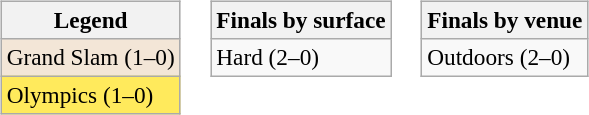<table>
<tr>
<td valign=top><br><table class=wikitable style=font-size:97%>
<tr>
<th>Legend</th>
</tr>
<tr bgcolor=#f3e6d7>
<td>Grand Slam (1–0)</td>
</tr>
<tr bgcolor=ffea5c>
<td>Olympics (1–0)</td>
</tr>
</table>
</td>
<td valign=top><br><table class=wikitable style=font-size:97%>
<tr>
<th>Finals by surface</th>
</tr>
<tr>
<td>Hard (2–0)</td>
</tr>
</table>
</td>
<td valign=top><br><table class=wikitable style=font-size:97%>
<tr>
<th>Finals by venue</th>
</tr>
<tr>
<td>Outdoors (2–0)</td>
</tr>
</table>
</td>
</tr>
</table>
